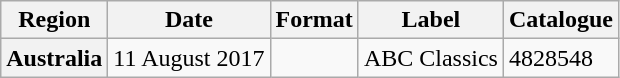<table class="wikitable plainrowheaders">
<tr>
<th scope="col">Region</th>
<th scope="col">Date</th>
<th scope="col">Format</th>
<th scope="col">Label</th>
<th scope="col">Catalogue</th>
</tr>
<tr>
<th>Australia</th>
<td>11 August 2017</td>
<td></td>
<td>ABC Classics</td>
<td>4828548</td>
</tr>
</table>
